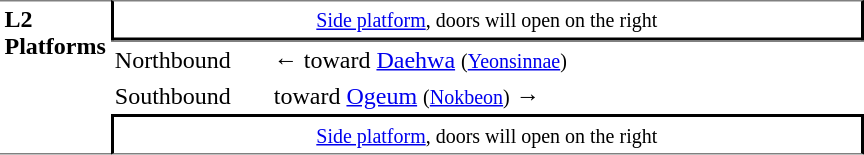<table table border=0 cellspacing=0 cellpadding=3>
<tr>
<td style="border-top:solid 1px gray;border-bottom:solid 1px gray;" width=50 rowspan=10 valign=top><strong>L2<br>Platforms</strong></td>
<td style="border-top:solid 1px gray;border-right:solid 2px black;border-left:solid 2px black;border-bottom:solid 2px black;text-align:center;" colspan=2><small><a href='#'>Side platform</a>, doors will open on the right</small></td>
</tr>
<tr>
<td style="border-bottom:solid 0px gray;border-top:solid 1px gray;" width=100>Northbound</td>
<td style="border-bottom:solid 0px gray;border-top:solid 1px gray;" width=390>←  toward <a href='#'>Daehwa</a> <small>(<a href='#'>Yeonsinnae</a>)</small></td>
</tr>
<tr>
<td>Southbound</td>
<td>  toward <a href='#'>Ogeum</a> <small>(<a href='#'>Nokbeon</a>)</small> →</td>
</tr>
<tr>
<td style="border-top:solid 2px black;border-right:solid 2px black;border-left:solid 2px black;border-bottom:solid 1px gray;text-align:center;" colspan=2><small><a href='#'>Side platform</a>, doors will open on the right</small></td>
</tr>
</table>
